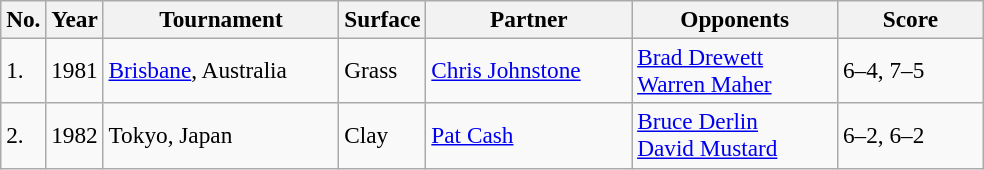<table class="sortable wikitable" style=font-size:97%>
<tr>
<th style="width:20px">No.</th>
<th style="width:30px">Year</th>
<th style="width:150px">Tournament</th>
<th style="width:50px">Surface</th>
<th style="width:130px">Partner</th>
<th style="width:130px">Opponents</th>
<th style="width:90px" class="unsortable">Score</th>
</tr>
<tr>
<td>1.</td>
<td>1981</td>
<td><a href='#'>Brisbane</a>, Australia</td>
<td>Grass</td>
<td> <a href='#'>Chris Johnstone</a></td>
<td> <a href='#'>Brad Drewett</a><br> <a href='#'>Warren Maher</a></td>
<td>6–4, 7–5</td>
</tr>
<tr>
<td>2.</td>
<td>1982</td>
<td>Tokyo, Japan</td>
<td>Clay</td>
<td> <a href='#'>Pat Cash</a></td>
<td> <a href='#'>Bruce Derlin</a><br> <a href='#'>David Mustard</a></td>
<td>6–2, 6–2</td>
</tr>
</table>
